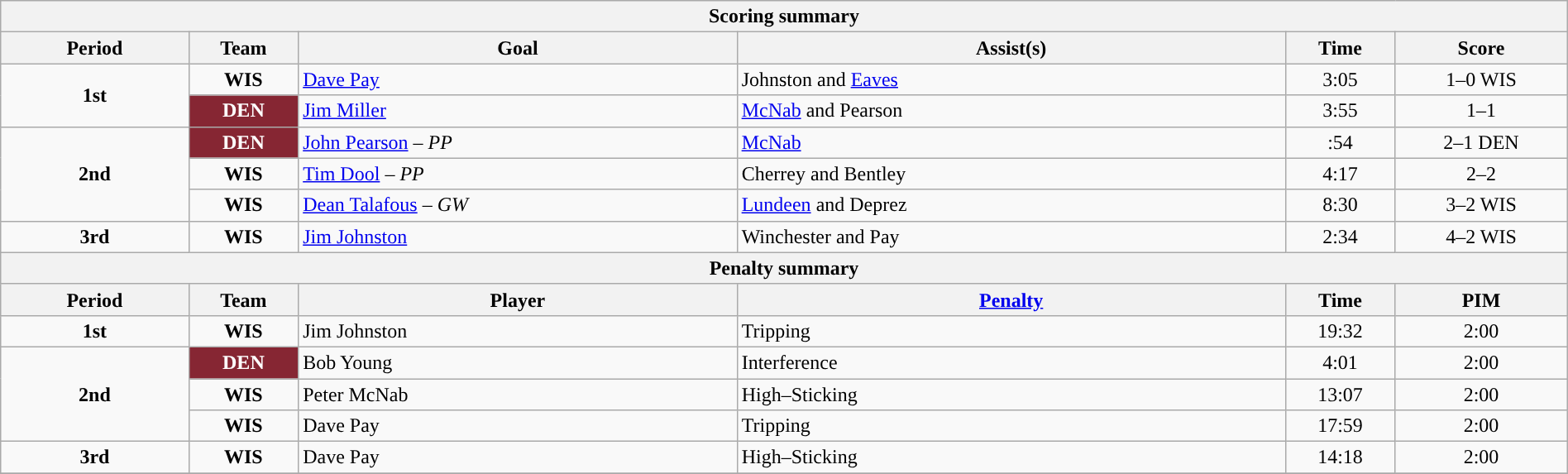<table style="width:100%;" class="wikitable">
<tr>
<th colspan=6>Scoring summary</th>
</tr>
<tr>
<th style="width:12%;">Period</th>
<th style="width:7%;">Team</th>
<th style="width:28%;">Goal</th>
<th style="width:35%;">Assist(s)</th>
<th style="width:7%;">Time</th>
<th style="width:11%;">Score</th>
</tr>
<tr>
<td style="text-align:center;" rowspan="2"><strong>1st</strong></td>
<td align=center><strong>WIS</strong></td>
<td><a href='#'>Dave Pay</a></td>
<td>Johnston and <a href='#'>Eaves</a></td>
<td align=center>3:05</td>
<td align=center>1–0 WIS</td>
</tr>
<tr>
<td align=center style="color:white; background:#862633; "><strong>DEN</strong></td>
<td><a href='#'>Jim Miller</a></td>
<td><a href='#'>McNab</a> and Pearson</td>
<td align=center>3:55</td>
<td align=center>1–1</td>
</tr>
<tr>
<td style="text-align:center;" rowspan="3"><strong>2nd</strong></td>
<td align=center style="color:white; background:#862633; "><strong>DEN</strong></td>
<td><a href='#'>John Pearson</a> – <em>PP</em></td>
<td><a href='#'>McNab</a></td>
<td align=center>:54</td>
<td align=center>2–1 DEN</td>
</tr>
<tr>
<td align=center><strong>WIS</strong></td>
<td><a href='#'>Tim Dool</a> – <em>PP</em></td>
<td>Cherrey and Bentley</td>
<td align=center>4:17</td>
<td align=center>2–2</td>
</tr>
<tr>
<td align=center><strong>WIS</strong></td>
<td><a href='#'>Dean Talafous</a> – <em>GW</em></td>
<td><a href='#'>Lundeen</a> and Deprez</td>
<td align=center>8:30</td>
<td align=center>3–2 WIS</td>
</tr>
<tr>
<td style="text-align:center;" rowspan="1"><strong>3rd</strong></td>
<td align=center><strong>WIS</strong></td>
<td><a href='#'>Jim Johnston</a></td>
<td>Winchester and Pay</td>
<td align=center>2:34</td>
<td align=center>4–2 WIS</td>
</tr>
<tr>
<th colspan=6>Penalty summary</th>
</tr>
<tr>
<th style="width:12%;">Period</th>
<th style="width:7%;">Team</th>
<th style="width:28%;">Player</th>
<th style="width:35%;"><a href='#'>Penalty</a></th>
<th style="width:7%;">Time</th>
<th style="width:11%;">PIM</th>
</tr>
<tr>
<td style="text-align:center;" rowspan="1"><strong>1st</strong></td>
<td align=center><strong>WIS</strong></td>
<td>Jim Johnston</td>
<td>Tripping</td>
<td align=center>19:32</td>
<td align=center>2:00</td>
</tr>
<tr>
<td style="text-align:center;" rowspan="3"><strong>2nd</strong></td>
<td align=center style="color:white; background:#862633; "><strong>DEN</strong></td>
<td>Bob Young</td>
<td>Interference</td>
<td align=center>4:01</td>
<td align=center>2:00</td>
</tr>
<tr>
<td align=center><strong>WIS</strong></td>
<td>Peter McNab</td>
<td>High–Sticking</td>
<td align=center>13:07</td>
<td align=center>2:00</td>
</tr>
<tr>
<td align=center><strong>WIS</strong></td>
<td>Dave Pay</td>
<td>Tripping</td>
<td align=center>17:59</td>
<td align=center>2:00</td>
</tr>
<tr>
<td style="text-align:center;" rowspan="1"><strong>3rd</strong></td>
<td align=center><strong>WIS</strong></td>
<td>Dave Pay</td>
<td>High–Sticking</td>
<td align=center>14:18</td>
<td align=center>2:00</td>
</tr>
<tr>
</tr>
</table>
